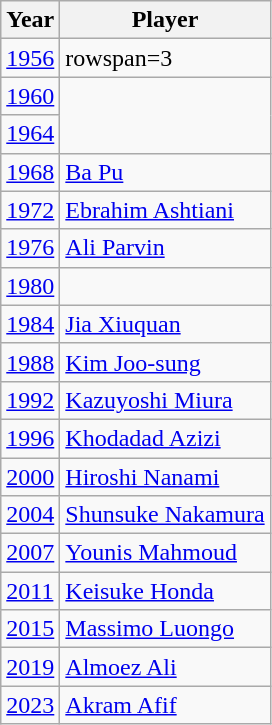<table class="wikitable sortable">
<tr>
<th>Year</th>
<th>Player</th>
</tr>
<tr>
<td><a href='#'>1956</a></td>
<td>rowspan=3 </td>
</tr>
<tr>
<td><a href='#'>1960</a></td>
</tr>
<tr>
<td><a href='#'>1964</a></td>
</tr>
<tr>
<td><a href='#'>1968</a></td>
<td> <a href='#'>Ba Pu</a></td>
</tr>
<tr>
<td><a href='#'>1972</a></td>
<td> <a href='#'>Ebrahim Ashtiani</a></td>
</tr>
<tr>
<td><a href='#'>1976</a></td>
<td> <a href='#'>Ali Parvin</a></td>
</tr>
<tr>
<td><a href='#'>1980</a></td>
<td></td>
</tr>
<tr>
<td><a href='#'>1984</a></td>
<td> <a href='#'>Jia Xiuquan</a></td>
</tr>
<tr>
<td><a href='#'>1988</a></td>
<td> <a href='#'>Kim Joo-sung</a></td>
</tr>
<tr>
<td><a href='#'>1992</a></td>
<td> <a href='#'>Kazuyoshi Miura</a></td>
</tr>
<tr>
<td><a href='#'>1996</a></td>
<td> <a href='#'>Khodadad Azizi</a></td>
</tr>
<tr>
<td><a href='#'>2000</a></td>
<td> <a href='#'>Hiroshi Nanami</a></td>
</tr>
<tr>
<td><a href='#'>2004</a></td>
<td> <a href='#'>Shunsuke Nakamura</a></td>
</tr>
<tr>
<td><a href='#'>2007</a></td>
<td> <a href='#'>Younis Mahmoud</a></td>
</tr>
<tr>
<td><a href='#'>2011</a></td>
<td> <a href='#'>Keisuke Honda</a></td>
</tr>
<tr>
<td><a href='#'>2015</a></td>
<td> <a href='#'>Massimo Luongo</a></td>
</tr>
<tr>
<td><a href='#'>2019</a></td>
<td> <a href='#'>Almoez Ali</a></td>
</tr>
<tr>
<td><a href='#'>2023</a></td>
<td> <a href='#'>Akram Afif</a></td>
</tr>
</table>
